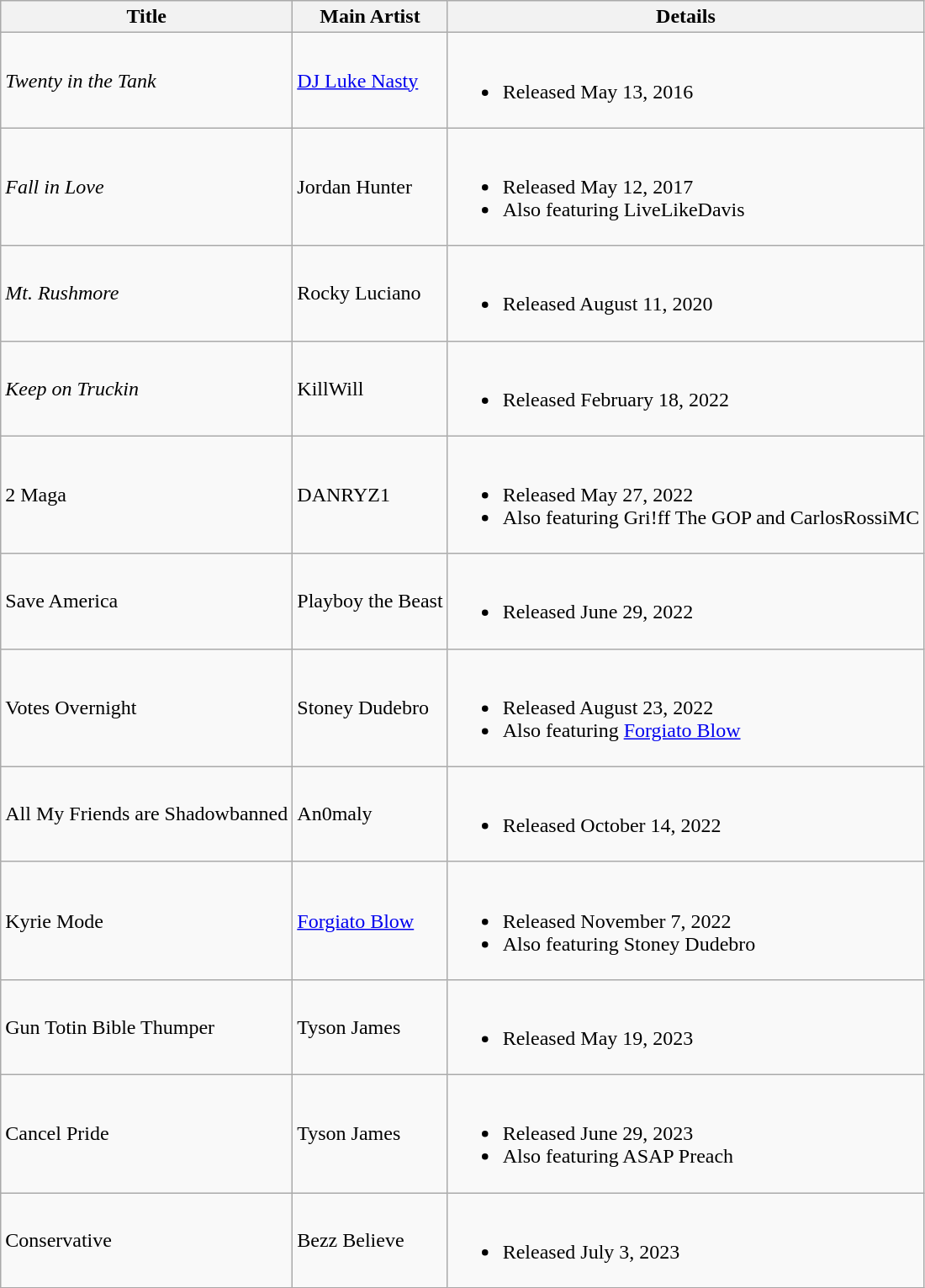<table class="wikitable">
<tr>
<th>Title</th>
<th>Main Artist</th>
<th>Details</th>
</tr>
<tr>
<td><em>Twenty in the Tank</em></td>
<td><a href='#'>DJ Luke Nasty</a></td>
<td><br><ul><li>Released May 13, 2016</li></ul></td>
</tr>
<tr>
<td><em>Fall in Love</em></td>
<td>Jordan Hunter</td>
<td><br><ul><li>Released May 12, 2017</li><li>Also featuring LiveLikeDavis</li></ul></td>
</tr>
<tr>
<td><em>Mt. Rushmore</em></td>
<td>Rocky Luciano</td>
<td><br><ul><li>Released August 11, 2020</li></ul></td>
</tr>
<tr>
<td><em>Keep on Truckin<strong></td>
<td>KillWill</td>
<td><br><ul><li>Released February 18, 2022</li></ul></td>
</tr>
<tr>
<td></em>2 Maga<em></td>
<td>DANRYZ1</td>
<td><br><ul><li>Released May 27, 2022</li><li>Also featuring Gri!ff The GOP and CarlosRossiMC</li></ul></td>
</tr>
<tr>
<td></em>Save America<em></td>
<td>Playboy the Beast</td>
<td><br><ul><li>Released June 29, 2022</li></ul></td>
</tr>
<tr>
<td></em>Votes Overnight<em></td>
<td>Stoney Dudebro</td>
<td><br><ul><li>Released August 23, 2022</li><li>Also featuring <a href='#'>Forgiato Blow</a></li></ul></td>
</tr>
<tr>
<td></em>All My Friends are Shadowbanned<em></td>
<td>An0maly</td>
<td><br><ul><li>Released October 14, 2022</li></ul></td>
</tr>
<tr>
<td></em>Kyrie Mode<em></td>
<td><a href='#'>Forgiato Blow</a></td>
<td><br><ul><li>Released November 7, 2022</li><li>Also featuring Stoney Dudebro</li></ul></td>
</tr>
<tr>
<td></em>Gun Totin Bible Thumper<em></td>
<td>Tyson James</td>
<td><br><ul><li>Released May 19, 2023</li></ul></td>
</tr>
<tr>
<td></em>Cancel Pride<em></td>
<td>Tyson James</td>
<td><br><ul><li>Released June 29, 2023</li><li>Also featuring ASAP Preach</li></ul></td>
</tr>
<tr>
<td></em>Conservative<em></td>
<td>Bezz Believe</td>
<td><br><ul><li>Released July 3, 2023</li></ul></td>
</tr>
</table>
